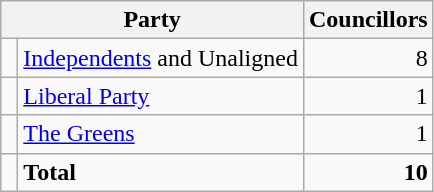<table class="wikitable">
<tr>
<th colspan="2">Party</th>
<th>Councillors</th>
</tr>
<tr>
<td> </td>
<td><a href='#'>Independents</a> and Unaligned</td>
<td align = right>8</td>
</tr>
<tr>
<td> </td>
<td><a href='#'>Liberal Party</a></td>
<td align = right>1</td>
</tr>
<tr>
<td> </td>
<td><a href='#'>The Greens</a></td>
<td align = right>1</td>
</tr>
<tr>
<td></td>
<td><strong>Total</strong></td>
<td align = right><strong>10</strong></td>
</tr>
</table>
